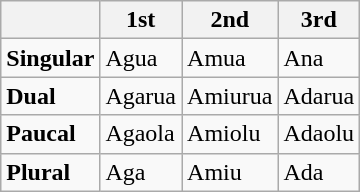<table class="wikitable">
<tr>
<th></th>
<th>1st</th>
<th>2nd</th>
<th>3rd</th>
</tr>
<tr>
<td><strong>Singular</strong></td>
<td>Agua</td>
<td>Amua</td>
<td>Ana</td>
</tr>
<tr>
<td><strong>Dual</strong></td>
<td>Agarua</td>
<td>Amiurua</td>
<td>Adarua</td>
</tr>
<tr>
<td><strong>Paucal</strong></td>
<td>Agaola</td>
<td>Amiolu</td>
<td>Adaolu</td>
</tr>
<tr>
<td><strong>Plural</strong></td>
<td>Aga</td>
<td>Amiu</td>
<td>Ada</td>
</tr>
</table>
